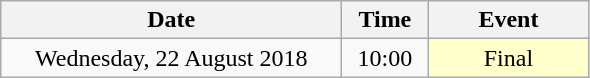<table class = "wikitable" style="text-align:center;">
<tr>
<th width=220>Date</th>
<th width=50>Time</th>
<th width=100>Event</th>
</tr>
<tr>
<td>Wednesday, 22 August 2018</td>
<td>10:00</td>
<td bgcolor=ffffcc>Final</td>
</tr>
</table>
